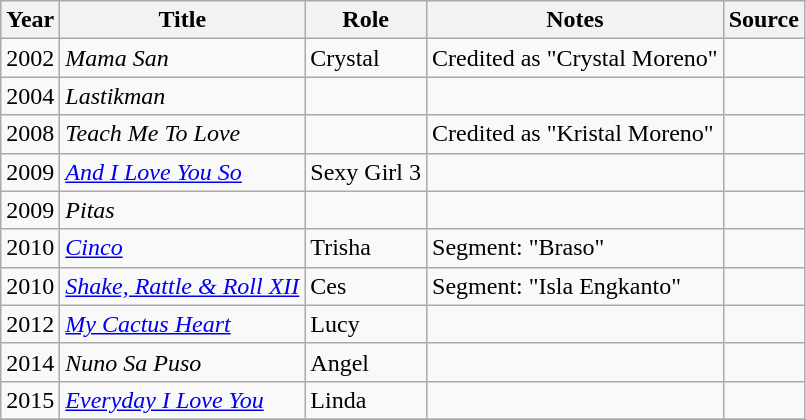<table class="wikitable sortable" >
<tr>
<th>Year</th>
<th>Title</th>
<th>Role</th>
<th class="unsortable">Notes </th>
<th class="unsortable">Source </th>
</tr>
<tr>
<td>2002</td>
<td><em>Mama San</em></td>
<td>Crystal</td>
<td>Credited as "Crystal Moreno"</td>
<td></td>
</tr>
<tr>
<td>2004</td>
<td><em>Lastikman</em></td>
<td></td>
<td></td>
<td></td>
</tr>
<tr>
<td>2008</td>
<td><em>Teach Me To Love</em></td>
<td></td>
<td>Credited as "Kristal Moreno"</td>
<td></td>
</tr>
<tr>
<td>2009</td>
<td><em><a href='#'>And I Love You So</a></em></td>
<td>Sexy Girl 3</td>
<td></td>
<td></td>
</tr>
<tr>
<td>2009</td>
<td><em>Pitas</em></td>
<td></td>
<td></td>
<td></td>
</tr>
<tr>
<td>2010</td>
<td><em><a href='#'>Cinco</a></em></td>
<td>Trisha</td>
<td>Segment: "Braso"</td>
<td></td>
</tr>
<tr>
<td>2010</td>
<td><em><a href='#'>Shake, Rattle & Roll XII</a></em></td>
<td>Ces</td>
<td>Segment: "Isla Engkanto"</td>
<td></td>
</tr>
<tr>
<td>2012</td>
<td><em><a href='#'>My Cactus Heart</a></em></td>
<td>Lucy</td>
<td></td>
<td></td>
</tr>
<tr>
<td>2014</td>
<td><em>Nuno Sa Puso</em></td>
<td>Angel</td>
<td></td>
<td></td>
</tr>
<tr>
<td>2015</td>
<td><em><a href='#'>Everyday I Love You</a></em></td>
<td>Linda</td>
<td></td>
<td></td>
</tr>
<tr>
</tr>
</table>
